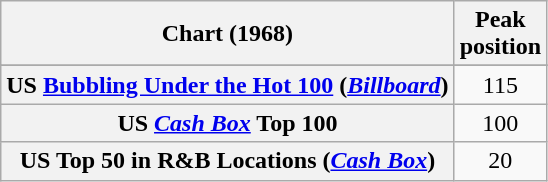<table class="wikitable sortable plainrowheaders" style="text-align:center">
<tr>
<th>Chart (1968)</th>
<th>Peak<br>position</th>
</tr>
<tr>
</tr>
<tr>
</tr>
<tr>
<th scope="row">US <a href='#'>Bubbling Under the Hot 100</a> (<em><a href='#'>Billboard</a></em>)</th>
<td>115</td>
</tr>
<tr>
<th scope="row">US <em><a href='#'>Cash Box</a></em> Top 100</th>
<td>100</td>
</tr>
<tr>
<th scope="row">US Top 50 in R&B Locations (<em><a href='#'>Cash Box</a></em>)</th>
<td>20</td>
</tr>
</table>
